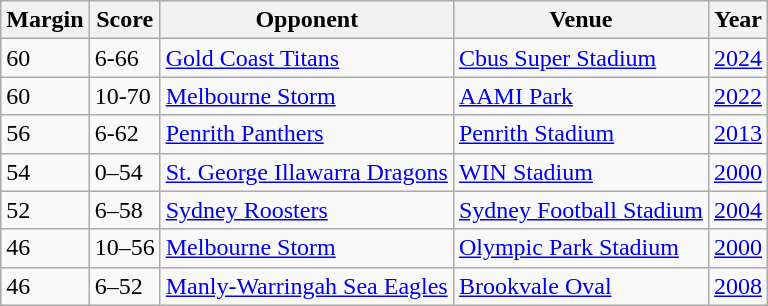<table class="wikitable">
<tr>
<th>Margin</th>
<th>Score</th>
<th>Opponent</th>
<th>Venue</th>
<th>Year</th>
</tr>
<tr>
<td>60</td>
<td>6-66</td>
<td><a href='#'>Gold Coast Titans</a></td>
<td><a href='#'>Cbus Super Stadium</a></td>
<td><a href='#'>2024</a></td>
</tr>
<tr>
<td>60</td>
<td>10-70</td>
<td><a href='#'>Melbourne Storm</a></td>
<td><a href='#'>AAMI Park</a></td>
<td><a href='#'>2022</a></td>
</tr>
<tr>
<td>56</td>
<td>6-62</td>
<td><a href='#'>Penrith Panthers</a></td>
<td><a href='#'>Penrith Stadium</a></td>
<td><a href='#'>2013</a></td>
</tr>
<tr>
<td>54</td>
<td>0–54</td>
<td><a href='#'>St. George Illawarra Dragons</a></td>
<td><a href='#'>WIN Stadium</a></td>
<td><a href='#'>2000</a></td>
</tr>
<tr>
<td>52</td>
<td>6–58</td>
<td><a href='#'>Sydney Roosters</a></td>
<td><a href='#'>Sydney Football Stadium</a></td>
<td><a href='#'>2004</a></td>
</tr>
<tr>
<td>46</td>
<td>10–56</td>
<td><a href='#'>Melbourne Storm</a></td>
<td><a href='#'>Olympic Park Stadium</a></td>
<td><a href='#'>2000</a></td>
</tr>
<tr>
<td>46</td>
<td>6–52</td>
<td><a href='#'>Manly-Warringah Sea Eagles</a></td>
<td><a href='#'>Brookvale Oval</a></td>
<td><a href='#'>2008</a></td>
</tr>
</table>
